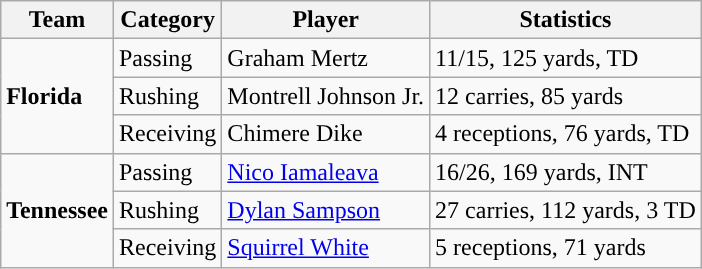<table class="wikitable" style="float: right;">
<tr>
<th>Team</th>
<th>Category</th>
<th>Player</th>
<th>Statistics</th>
</tr>
<tr>
<td rowspan=3><strong>Florida</strong></td>
<td>Passing</td>
<td>Graham Mertz</td>
<td>11/15, 125 yards, TD</td>
</tr>
<tr>
<td>Rushing</td>
<td>Montrell Johnson Jr.</td>
<td>12 carries, 85 yards</td>
</tr>
<tr>
<td>Receiving</td>
<td>Chimere Dike</td>
<td>4 receptions, 76 yards, TD</td>
</tr>
<tr>
<td rowspan=3><strong>Tennessee</strong></td>
<td>Passing</td>
<td><a href='#'>Nico Iamaleava</a></td>
<td>16/26, 169 yards, INT</td>
</tr>
<tr>
<td>Rushing</td>
<td><a href='#'>Dylan Sampson</a></td>
<td>27 carries, 112 yards, 3 TD</td>
</tr>
<tr>
<td>Receiving</td>
<td><a href='#'>Squirrel White</a></td>
<td>5 receptions, 71 yards</td>
</tr>
</table>
